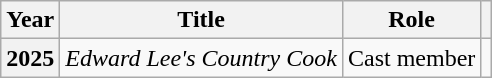<table class="wikitable plainrowheaders">
<tr>
<th scope="col">Year</th>
<th scope="col">Title</th>
<th scope="col">Role</th>
<th scope="col" class="unsortable"></th>
</tr>
<tr>
<th scope="row">2025</th>
<td><em>Edward Lee's Country Cook</em></td>
<td>Cast member</td>
<td style="text-align:center"></td>
</tr>
</table>
